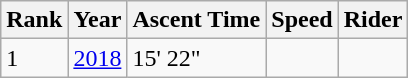<table class="wikitable">
<tr>
<th>Rank</th>
<th>Year</th>
<th>Ascent Time</th>
<th>Speed</th>
<th>Rider</th>
</tr>
<tr>
<td>1</td>
<td><a href='#'>2018</a></td>
<td>15' 22"</td>
<td></td>
<td></td>
</tr>
</table>
